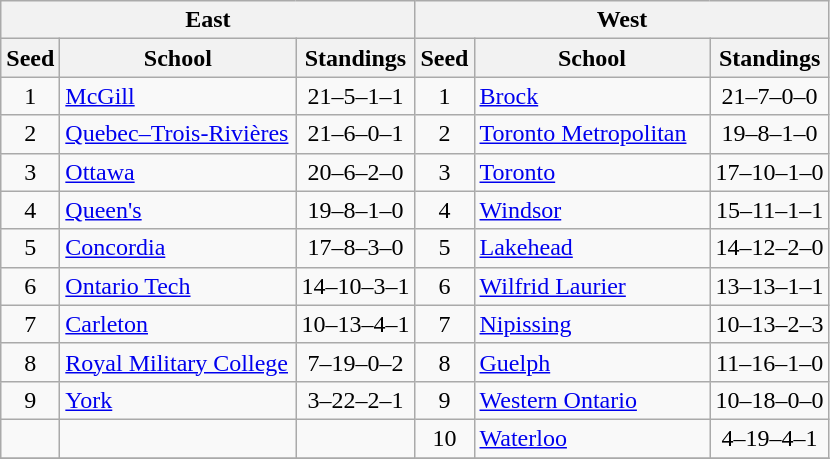<table class="wikitable">
<tr>
<th colspan=3>East</th>
<th colspan=3>West</th>
</tr>
<tr>
<th>Seed</th>
<th style="width:150px">School</th>
<th>Standings</th>
<th>Seed</th>
<th style="width:150px">School</th>
<th>Standings</th>
</tr>
<tr>
<td align=center>1</td>
<td><a href='#'>McGill</a></td>
<td align=center>21–5–1–1</td>
<td align=center>1</td>
<td><a href='#'>Brock</a></td>
<td align=center>21–7–0–0</td>
</tr>
<tr>
<td align=center>2</td>
<td><a href='#'>Quebec–Trois-Rivières</a></td>
<td align=center>21–6–0–1</td>
<td align=center>2</td>
<td><a href='#'>Toronto Metropolitan</a></td>
<td align=center>19–8–1–0</td>
</tr>
<tr>
<td align=center>3</td>
<td><a href='#'>Ottawa</a></td>
<td align=center>20–6–2–0</td>
<td align=center>3</td>
<td><a href='#'>Toronto</a></td>
<td align=center>17–10–1–0</td>
</tr>
<tr>
<td align=center>4</td>
<td><a href='#'>Queen's</a></td>
<td align=center>19–8–1–0</td>
<td align=center>4</td>
<td><a href='#'>Windsor</a></td>
<td align=center>15–11–1–1</td>
</tr>
<tr>
<td align=center>5</td>
<td><a href='#'>Concordia</a></td>
<td align=center>17–8–3–0</td>
<td align=center>5</td>
<td><a href='#'>Lakehead</a></td>
<td align=center>14–12–2–0</td>
</tr>
<tr>
<td align=center>6</td>
<td><a href='#'>Ontario Tech</a></td>
<td align=center>14–10–3–1</td>
<td align=center>6</td>
<td><a href='#'>Wilfrid Laurier</a></td>
<td align=center>13–13–1–1</td>
</tr>
<tr>
<td align=center>7</td>
<td><a href='#'>Carleton</a></td>
<td align=center>10–13–4–1</td>
<td align=center>7</td>
<td><a href='#'>Nipissing</a></td>
<td align=center>10–13–2–3</td>
</tr>
<tr>
<td align=center>8</td>
<td><a href='#'>Royal Military College</a></td>
<td align=center>7–19–0–2</td>
<td align=center>8</td>
<td><a href='#'>Guelph</a></td>
<td align=center>11–16–1–0</td>
</tr>
<tr>
<td align=center>9</td>
<td><a href='#'>York</a></td>
<td align=center>3–22–2–1</td>
<td align=center>9</td>
<td><a href='#'>Western Ontario</a></td>
<td align=center>10–18–0–0</td>
</tr>
<tr>
<td></td>
<td></td>
<td></td>
<td align=center>10</td>
<td><a href='#'>Waterloo</a></td>
<td align=center>4–19–4–1</td>
</tr>
<tr>
</tr>
</table>
